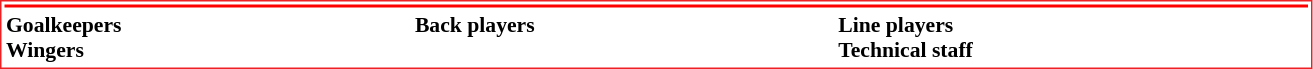<table class="toccolours" style="border: #ED2024 solid 1px; background: #FFFFFF; font-size: 95%; width:875px">
<tr>
<th colspan=5 style="background-color:#ff0000;"></th>
</tr>
<tr>
<td style="font-size: 95%;" valign="top"><strong>Goalkeepers</strong><br><strong>Wingers</strong></td>
<td style="font-size: 95%;" valign="top"><strong>Back players</strong><br></td>
<td style="font-size: 95%;" valign="top"><strong>Line players</strong><br><strong>Technical staff</strong></td>
</tr>
</table>
